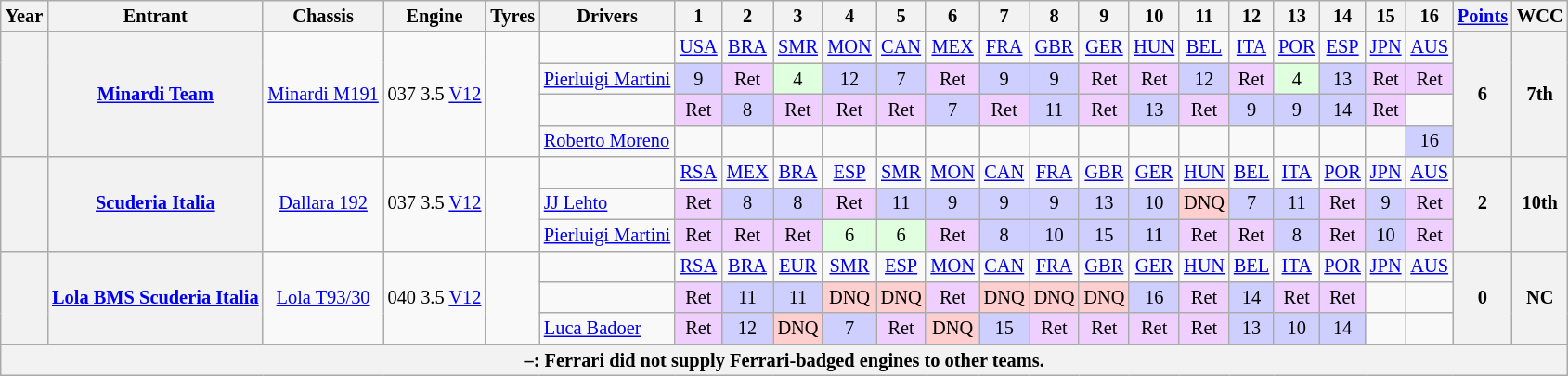<table class="wikitable" style="text-align:center; font-size:85%">
<tr>
<th>Year</th>
<th>Entrant</th>
<th>Chassis</th>
<th>Engine</th>
<th>Tyres</th>
<th>Drivers</th>
<th>1</th>
<th>2</th>
<th>3</th>
<th>4</th>
<th>5</th>
<th>6</th>
<th>7</th>
<th>8</th>
<th>9</th>
<th>10</th>
<th>11</th>
<th>12</th>
<th>13</th>
<th>14</th>
<th>15</th>
<th>16</th>
<th><a href='#'>Points</a></th>
<th>WCC</th>
</tr>
<tr>
<th rowspan="4"></th>
<th rowspan="4"><a href='#'>Minardi Team</a></th>
<td rowspan="4"><a href='#'>Minardi M191</a></td>
<td rowspan="4">037 3.5 <a href='#'>V12</a></td>
<td rowspan="4"></td>
<td></td>
<td><a href='#'>USA</a></td>
<td><a href='#'>BRA</a></td>
<td><a href='#'>SMR</a></td>
<td><a href='#'>MON</a></td>
<td><a href='#'>CAN</a></td>
<td><a href='#'>MEX</a></td>
<td><a href='#'>FRA</a></td>
<td><a href='#'>GBR</a></td>
<td><a href='#'>GER</a></td>
<td><a href='#'>HUN</a></td>
<td><a href='#'>BEL</a></td>
<td><a href='#'>ITA</a></td>
<td><a href='#'>POR</a></td>
<td><a href='#'>ESP</a></td>
<td><a href='#'>JPN</a></td>
<td><a href='#'>AUS</a></td>
<th rowspan="4">6</th>
<th rowspan="4">7th</th>
</tr>
<tr>
<td align="left"> <a href='#'>Pierluigi Martini</a></td>
<td style="background-color:#CFCFFF">9</td>
<td style="background-color:#EFCFFF">Ret</td>
<td style="background-color:#DFFFDF">4</td>
<td style="background-color:#CFCFFF">12</td>
<td style="background-color:#CFCFFF">7</td>
<td style="background-color:#EFCFFF">Ret</td>
<td style="background-color:#CFCFFF">9</td>
<td style="background-color:#CFCFFF">9</td>
<td style="background-color:#EFCFFF">Ret</td>
<td style="background-color:#EFCFFF">Ret</td>
<td style="background-color:#CFCFFF">12</td>
<td style="background-color:#EFCFFF">Ret</td>
<td style="background-color:#DFFFDF">4</td>
<td style="background-color:#CFCFFF">13</td>
<td style="background-color:#EFCFFF">Ret</td>
<td style="background-color:#EFCFFF">Ret</td>
</tr>
<tr>
<td align="left"></td>
<td style="background-color:#EFCFFF">Ret</td>
<td style="background-color:#CFCFFF">8</td>
<td style="background-color:#EFCFFF">Ret</td>
<td style="background-color:#EFCFFF">Ret</td>
<td style="background-color:#EFCFFF">Ret</td>
<td style="background-color:#CFCFFF">7</td>
<td style="background-color:#EFCFFF">Ret</td>
<td style="background-color:#CFCFFF">11</td>
<td style="background-color:#EFCFFF">Ret</td>
<td style="background-color:#CFCFFF">13</td>
<td style="background-color:#EFCFFF">Ret</td>
<td style="background-color:#CFCFFF">9</td>
<td style="background-color:#CFCFFF">9</td>
<td style="background-color:#CFCFFF">14</td>
<td style="background-color:#EFCFFF">Ret</td>
<td></td>
</tr>
<tr>
<td align="left"> <a href='#'>Roberto Moreno</a></td>
<td></td>
<td></td>
<td></td>
<td></td>
<td></td>
<td></td>
<td></td>
<td></td>
<td></td>
<td></td>
<td></td>
<td></td>
<td></td>
<td></td>
<td></td>
<td style="background-color:#CFCFFF">16</td>
</tr>
<tr>
<th rowspan="3"></th>
<th rowspan="3"><a href='#'>Scuderia Italia</a></th>
<td rowspan="3"><a href='#'>Dallara 192</a></td>
<td rowspan="3">037 3.5 <a href='#'>V12</a></td>
<td rowspan="3"></td>
<td></td>
<td><a href='#'>RSA</a></td>
<td><a href='#'>MEX</a></td>
<td><a href='#'>BRA</a></td>
<td><a href='#'>ESP</a></td>
<td><a href='#'>SMR</a></td>
<td><a href='#'>MON</a></td>
<td><a href='#'>CAN</a></td>
<td><a href='#'>FRA</a></td>
<td><a href='#'>GBR</a></td>
<td><a href='#'>GER</a></td>
<td><a href='#'>HUN</a></td>
<td><a href='#'>BEL</a></td>
<td><a href='#'>ITA</a></td>
<td><a href='#'>POR</a></td>
<td><a href='#'>JPN</a></td>
<td><a href='#'>AUS</a></td>
<th rowspan="3">2</th>
<th rowspan="3">10th</th>
</tr>
<tr>
<td align="left"> <a href='#'>JJ Lehto</a></td>
<td style="background-color:#EFCFFF">Ret</td>
<td style="background-color:#CFCFFF">8</td>
<td style="background-color:#CFCFFF">8</td>
<td style="background-color:#EFCFFF">Ret</td>
<td style="background-color:#CFCFFF">11</td>
<td style="background-color:#CFCFFF">9</td>
<td style="background-color:#CFCFFF">9</td>
<td style="background-color:#CFCFFF">9</td>
<td style="background-color:#CFCFFF">13</td>
<td style="background-color:#CFCFFF">10</td>
<td style="background-color:#FFCFCF">DNQ</td>
<td style="background-color:#CFCFFF">7</td>
<td style="background-color:#CFCFFF">11</td>
<td style="background-color:#EFCFFF">Ret</td>
<td style="background-color:#CFCFFF">9</td>
<td style="background-color:#EFCFFF">Ret</td>
</tr>
<tr>
<td align="left"> <a href='#'>Pierluigi Martini</a></td>
<td style="background-color:#EFCFFF">Ret</td>
<td style="background-color:#EFCFFF">Ret</td>
<td style="background-color:#EFCFFF">Ret</td>
<td style="background-color:#DFFFDF">6</td>
<td style="background-color:#DFFFDF">6</td>
<td style="background-color:#EFCFFF">Ret</td>
<td style="background-color:#CFCFFF">8</td>
<td style="background-color:#CFCFFF">10</td>
<td style="background-color:#CFCFFF">15</td>
<td style="background-color:#CFCFFF">11</td>
<td style="background-color:#EFCFFF">Ret</td>
<td style="background-color:#EFCFFF">Ret</td>
<td style="background-color:#CFCFFF">8</td>
<td style="background-color:#EFCFFF">Ret</td>
<td style="background-color:#CFCFFF">10</td>
<td style="background-color:#EFCFFF">Ret</td>
</tr>
<tr>
<th rowspan="3"></th>
<th rowspan="3"><a href='#'>Lola BMS Scuderia Italia</a></th>
<td rowspan="3"><a href='#'>Lola T93/30</a></td>
<td rowspan="3">040 3.5 <a href='#'>V12</a></td>
<td rowspan="3"></td>
<td></td>
<td><a href='#'>RSA</a></td>
<td><a href='#'>BRA</a></td>
<td><a href='#'>EUR</a></td>
<td><a href='#'>SMR</a></td>
<td><a href='#'>ESP</a></td>
<td><a href='#'>MON</a></td>
<td><a href='#'>CAN</a></td>
<td><a href='#'>FRA</a></td>
<td><a href='#'>GBR</a></td>
<td><a href='#'>GER</a></td>
<td><a href='#'>HUN</a></td>
<td><a href='#'>BEL</a></td>
<td><a href='#'>ITA</a></td>
<td><a href='#'>POR</a></td>
<td><a href='#'>JPN</a></td>
<td><a href='#'>AUS</a></td>
<th rowspan="3">0</th>
<th rowspan="3">NC</th>
</tr>
<tr>
<td align="left"></td>
<td style="background-color:#EFCFFF">Ret</td>
<td style="background-color:#CFCFFF">11</td>
<td style="background-color:#CFCFFF">11</td>
<td style="background-color:#FFCFCF">DNQ</td>
<td style="background-color:#FFCFCF">DNQ</td>
<td style="background-color:#EFCFFF">Ret</td>
<td style="background-color:#FFCFCF">DNQ</td>
<td style="background-color:#FFCFCF">DNQ</td>
<td style="background-color:#FFCFCF">DNQ</td>
<td style="background-color:#CFCFFF">16</td>
<td style="background-color:#EFCFFF">Ret</td>
<td style="background-color:#CFCFFF">14</td>
<td style="background-color:#EFCFFF">Ret</td>
<td style="background-color:#EFCFFF">Ret</td>
<td></td>
<td></td>
</tr>
<tr>
<td align="left"> <a href='#'>Luca Badoer</a></td>
<td style="background-color:#EFCFFF">Ret</td>
<td style="background-color:#CFCFFF">12</td>
<td style="background-color:#FFCFCF">DNQ</td>
<td style="background-color:#CFCFFF">7</td>
<td style="background-color:#EFCFFF">Ret</td>
<td style="background-color:#FFCFCF">DNQ</td>
<td style="background-color:#CFCFFF">15</td>
<td style="background-color:#EFCFFF">Ret</td>
<td style="background-color:#EFCFFF">Ret</td>
<td style="background-color:#EFCFFF">Ret</td>
<td style="background-color:#EFCFFF">Ret</td>
<td style="background-color:#CFCFFF">13</td>
<td style="background-color:#CFCFFF">10</td>
<td style="background-color:#CFCFFF">14</td>
<td></td>
<td></td>
</tr>
<tr>
<th colspan="29">–: Ferrari did not supply Ferrari-badged engines to other teams.</th>
</tr>
</table>
